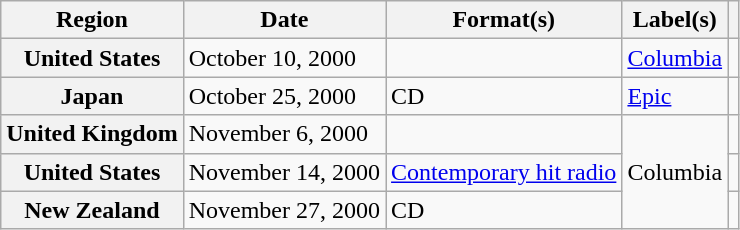<table class="wikitable plainrowheaders">
<tr>
<th scope="col">Region</th>
<th scope="col">Date</th>
<th scope="col">Format(s)</th>
<th scope="col">Label(s)</th>
<th scope="col"></th>
</tr>
<tr>
<th scope="row">United States</th>
<td>October 10, 2000</td>
<td></td>
<td><a href='#'>Columbia</a></td>
<td align="center"></td>
</tr>
<tr>
<th scope="row">Japan</th>
<td>October 25, 2000</td>
<td>CD</td>
<td><a href='#'>Epic</a></td>
<td align="center"></td>
</tr>
<tr>
<th scope="row">United Kingdom</th>
<td>November 6, 2000</td>
<td></td>
<td rowspan="3">Columbia</td>
<td align="center"></td>
</tr>
<tr>
<th scope="row">United States</th>
<td>November 14, 2000</td>
<td><a href='#'>Contemporary hit radio</a></td>
<td align="center"></td>
</tr>
<tr>
<th scope="row">New Zealand</th>
<td>November 27, 2000</td>
<td>CD</td>
<td align="center"></td>
</tr>
</table>
